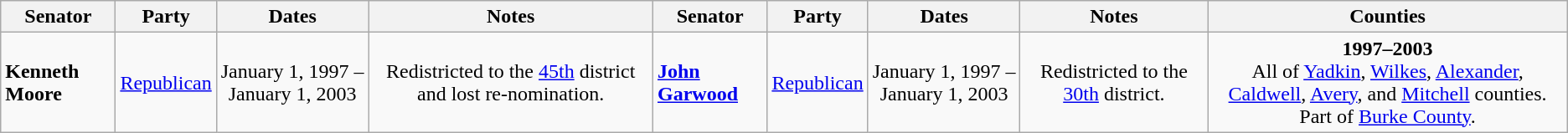<table class=wikitable style="text-align:center">
<tr>
<th>Senator</th>
<th>Party</th>
<th>Dates</th>
<th>Notes</th>
<th>Senator</th>
<th>Party</th>
<th>Dates</th>
<th>Notes</th>
<th>Counties</th>
</tr>
<tr style="height:3em">
<td align=left><strong>Kenneth Moore</strong></td>
<td><a href='#'>Republican</a></td>
<td nowrap>January 1, 1997 – <br> January 1, 2003</td>
<td>Redistricted to the <a href='#'>45th</a> district and lost re-nomination.</td>
<td align=left><strong><a href='#'>John Garwood</a></strong></td>
<td><a href='#'>Republican</a></td>
<td nowrap>January 1, 1997 – <br> January 1, 2003</td>
<td>Redistricted to the <a href='#'>30th</a> district.</td>
<td><strong>1997–2003</strong><br> All of <a href='#'>Yadkin</a>, <a href='#'>Wilkes</a>, <a href='#'>Alexander</a>, <a href='#'>Caldwell</a>, <a href='#'>Avery</a>, and <a href='#'>Mitchell</a> counties. <br> Part of <a href='#'>Burke County</a>.</td>
</tr>
</table>
